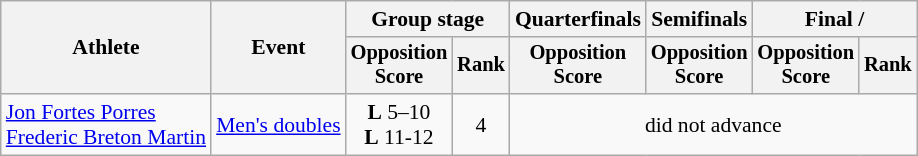<table class="wikitable" style="font-size:90%">
<tr>
<th rowspan="2">Athlete</th>
<th rowspan="2">Event</th>
<th colspan="2">Group stage</th>
<th>Quarterfinals</th>
<th>Semifinals</th>
<th colspan="2">Final / </th>
</tr>
<tr style="font-size:95%">
<th>Opposition<br>Score</th>
<th>Rank</th>
<th>Opposition<br>Score</th>
<th>Opposition<br>Score</th>
<th>Opposition<br>Score</th>
<th>Rank</th>
</tr>
<tr align=center>
<td align=left><a href='#'>Jon Fortes Porres</a><br><a href='#'>Frederic Breton Martin</a></td>
<td align=left><a href='#'>Men's doubles</a></td>
<td> <strong>L</strong> 5–10<br> <strong>L</strong> 11-12</td>
<td>4</td>
<td colspan=4>did not advance</td>
</tr>
</table>
